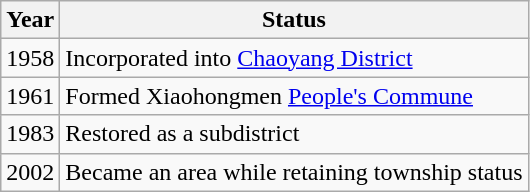<table class="wikitable">
<tr>
<th>Year</th>
<th>Status</th>
</tr>
<tr>
<td>1958</td>
<td>Incorporated into <a href='#'>Chaoyang District</a></td>
</tr>
<tr>
<td>1961</td>
<td>Formed Xiaohongmen <a href='#'>People's Commune</a></td>
</tr>
<tr>
<td>1983</td>
<td>Restored as a subdistrict</td>
</tr>
<tr>
<td>2002</td>
<td>Became an area while retaining township status</td>
</tr>
</table>
